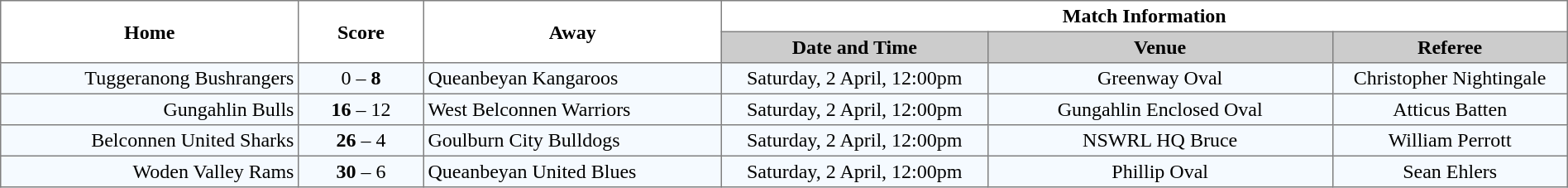<table width="100%" cellspacing="0" cellpadding="3" border="1" style="border-collapse:collapse;  text-align:center;">
<tr>
<th rowspan="2" width="19%">Home</th>
<th rowspan="2" width="8%">Score</th>
<th rowspan="2" width="19%">Away</th>
<th colspan="3">Match Information</th>
</tr>
<tr bgcolor="#CCCCCC">
<th width="17%">Date and Time</th>
<th width="22%">Venue</th>
<th width="50%">Referee</th>
</tr>
<tr style="text-align:center; background:#f5faff;">
<td align="right">Tuggeranong Bushrangers </td>
<td>0 – <strong>8</strong></td>
<td align="left"> Queanbeyan Kangaroos</td>
<td>Saturday, 2 April, 12:00pm</td>
<td>Greenway Oval</td>
<td>Christopher Nightingale</td>
</tr>
<tr style="text-align:center; background:#f5faff;">
<td align="right">Gungahlin Bulls </td>
<td><strong>16</strong> – 12</td>
<td align="left"> West Belconnen Warriors</td>
<td>Saturday, 2 April, 12:00pm</td>
<td>Gungahlin Enclosed Oval</td>
<td>Atticus Batten</td>
</tr>
<tr style="text-align:center; background:#f5faff;">
<td align="right">Belconnen United Sharks </td>
<td><strong>26</strong> – 4</td>
<td align="left"> Goulburn City Bulldogs</td>
<td>Saturday, 2 April, 12:00pm</td>
<td>NSWRL HQ Bruce</td>
<td>William Perrott</td>
</tr>
<tr style="text-align:center; background:#f5faff;">
<td align="right">Woden Valley Rams </td>
<td><strong>30</strong> – 6</td>
<td align="left"> Queanbeyan United Blues</td>
<td>Saturday, 2 April, 12:00pm</td>
<td>Phillip Oval</td>
<td>Sean Ehlers</td>
</tr>
</table>
